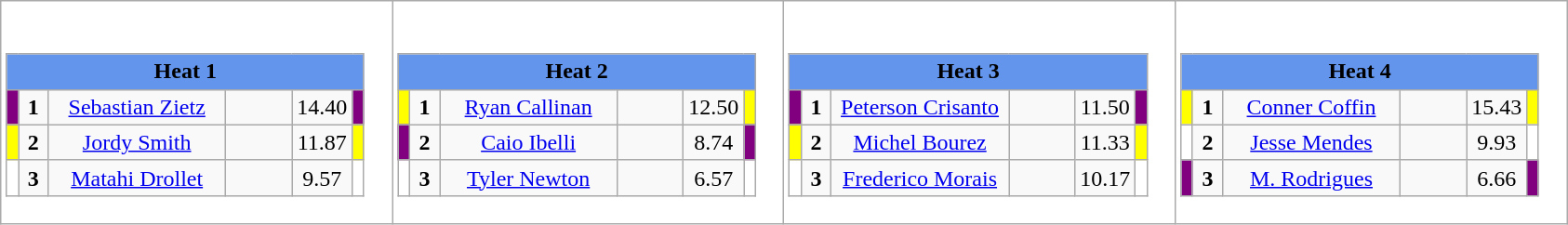<table class="wikitable" style="background:#fff;">
<tr>
<td><div><br><table class="wikitable">
<tr>
<td colspan="6"  style="text-align:center; background:#6495ed;"><strong>Heat 1</strong></td>
</tr>
<tr>
<td style="width:01px; background: #800080;"></td>
<td style="width:14px; text-align:center;"><strong>1</strong></td>
<td style="width:120px; text-align:center;"><a href='#'>Sebastian Zietz</a></td>
<td style="width:40px; text-align:center;"></td>
<td style="width:20px; text-align:center;">14.40</td>
<td style="width:01px; background: #800080;"></td>
</tr>
<tr>
<td style="width:01px; background: #ff0;"></td>
<td style="width:14px; text-align:center;"><strong>2</strong></td>
<td style="width:120px; text-align:center;"><a href='#'>Jordy Smith</a></td>
<td style="width:40px; text-align:center;"></td>
<td style="width:20px; text-align:center;">11.87</td>
<td style="width:01px; background: #ff0;"></td>
</tr>
<tr>
<td style="width:01px; background: #fff;"></td>
<td style="width:14px; text-align:center;"><strong>3</strong></td>
<td style="width:120px; text-align:center;"><a href='#'>Matahi Drollet</a></td>
<td style="width:40px; text-align:center;"></td>
<td style="width:20px; text-align:center;">9.57</td>
<td style="width:01px; background: #fff;"></td>
</tr>
</table>
</div></td>
<td><div><br><table class="wikitable">
<tr>
<td colspan="6"  style="text-align:center; background:#6495ed;"><strong>Heat 2</strong></td>
</tr>
<tr>
<td style="width:01px; background: #ff0;"></td>
<td style="width:14px; text-align:center;"><strong>1</strong></td>
<td style="width:120px; text-align:center;"><a href='#'>Ryan Callinan</a></td>
<td style="width:40px; text-align:center;"></td>
<td style="width:20px; text-align:center;">12.50</td>
<td style="width:01px; background: #ff0;"></td>
</tr>
<tr>
<td style="width:01px; background: #800080;"></td>
<td style="width:14px; text-align:center;"><strong>2</strong></td>
<td style="width:120px; text-align:center;"><a href='#'>Caio Ibelli</a></td>
<td style="width:40px; text-align:center;"></td>
<td style="width:20px; text-align:center;">8.74</td>
<td style="width:01px; background: #800080;"></td>
</tr>
<tr>
<td style="width:01px; background: #fff;"></td>
<td style="width:14px; text-align:center;"><strong>3</strong></td>
<td style="width:120px; text-align:center;"><a href='#'>Tyler Newton</a></td>
<td style="width:40px; text-align:center;"></td>
<td style="width:20px; text-align:center;">6.57</td>
<td style="width:01px; background: #fff;"></td>
</tr>
</table>
</div></td>
<td><div><br><table class="wikitable">
<tr>
<td colspan="6"  style="text-align:center; background:#6495ed;"><strong>Heat 3</strong></td>
</tr>
<tr>
<td style="width:01px; background: #800080;"></td>
<td style="width:14px; text-align:center;"><strong>1</strong></td>
<td style="width:120px; text-align:center;"><a href='#'>Peterson Crisanto</a></td>
<td style="width:40px; text-align:center;"></td>
<td style="width:20px; text-align:center;">11.50</td>
<td style="width:01px; background: #800080;"></td>
</tr>
<tr>
<td style="width:01px; background: #ff0;"></td>
<td style="width:14px; text-align:center;"><strong>2</strong></td>
<td style="width:120px; text-align:center;"><a href='#'>Michel Bourez</a></td>
<td style="width:40px; text-align:center;"></td>
<td style="width:20px; text-align:center;">11.33</td>
<td style="width:01px; background: #ff0;"></td>
</tr>
<tr>
<td style="width:01px; background: #fff;"></td>
<td style="width:14px; text-align:center;"><strong>3</strong></td>
<td style="width:120px; text-align:center;"><a href='#'>Frederico Morais</a></td>
<td style="width:40px; text-align:center;"></td>
<td style="width:20px; text-align:center;">10.17</td>
<td style="width:01px; background: #fff;"></td>
</tr>
</table>
</div></td>
<td><div><br><table class="wikitable">
<tr>
<td colspan="6"  style="text-align:center; background:#6495ed;"><strong>Heat 4</strong></td>
</tr>
<tr>
<td style="width:01px; background: #ff0;"></td>
<td style="width:14px; text-align:center;"><strong>1</strong></td>
<td style="width:120px; text-align:center;"><a href='#'>Conner Coffin</a></td>
<td style="width:40px; text-align:center;"></td>
<td style="width:20px; text-align:center;">15.43</td>
<td style="width:01px; background: #ff0;"></td>
</tr>
<tr>
<td style="width:01px; background: #fff;"></td>
<td style="width:14px; text-align:center;"><strong>2</strong></td>
<td style="width:120px; text-align:center;"><a href='#'>Jesse Mendes</a></td>
<td style="width:40px; text-align:center;"></td>
<td style="width:20px; text-align:center;">9.93</td>
<td style="width:01px; background: #fff;"></td>
</tr>
<tr>
<td style="width:01px; background: #800080;"></td>
<td style="width:14px; text-align:center;"><strong>3</strong></td>
<td style="width:120px; text-align:center;"><a href='#'>M. Rodrigues</a></td>
<td style="width:40px; text-align:center;"></td>
<td style="width:20px; text-align:center;">6.66</td>
<td style="width:01px; background: #800080;"></td>
</tr>
</table>
</div></td>
</tr>
</table>
